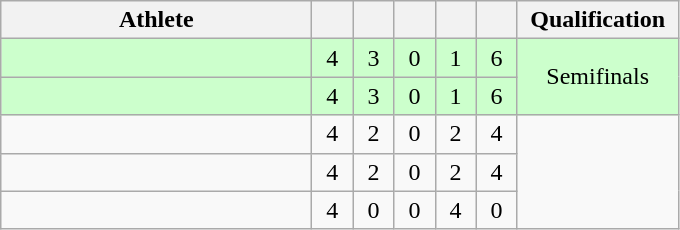<table class="wikitable sortable" style="text-align:center">
<tr>
<th width=200>Athlete</th>
<th width=20></th>
<th width=20></th>
<th width=20></th>
<th width=20></th>
<th width=20></th>
<th width=100>Qualification</th>
</tr>
<tr bgcolor="#ccffcc">
<td style="text-align:left;"></td>
<td>4</td>
<td>3</td>
<td>0</td>
<td>1</td>
<td>6</td>
<td rowspan="2">Semifinals</td>
</tr>
<tr bgcolor="#ccffcc">
<td style="text-align:left;"></td>
<td>4</td>
<td>3</td>
<td>0</td>
<td>1</td>
<td>6</td>
</tr>
<tr>
<td style="text-align:left;"></td>
<td>4</td>
<td>2</td>
<td>0</td>
<td>2</td>
<td>4</td>
<td rowspan="3" colspan="3" align="center" style="vertical-align:middle;"></td>
</tr>
<tr>
<td style="text-align:left;"></td>
<td>4</td>
<td>2</td>
<td>0</td>
<td>2</td>
<td>4</td>
</tr>
<tr>
<td style="text-align:left;"></td>
<td>4</td>
<td>0</td>
<td>0</td>
<td>4</td>
<td>0</td>
</tr>
</table>
